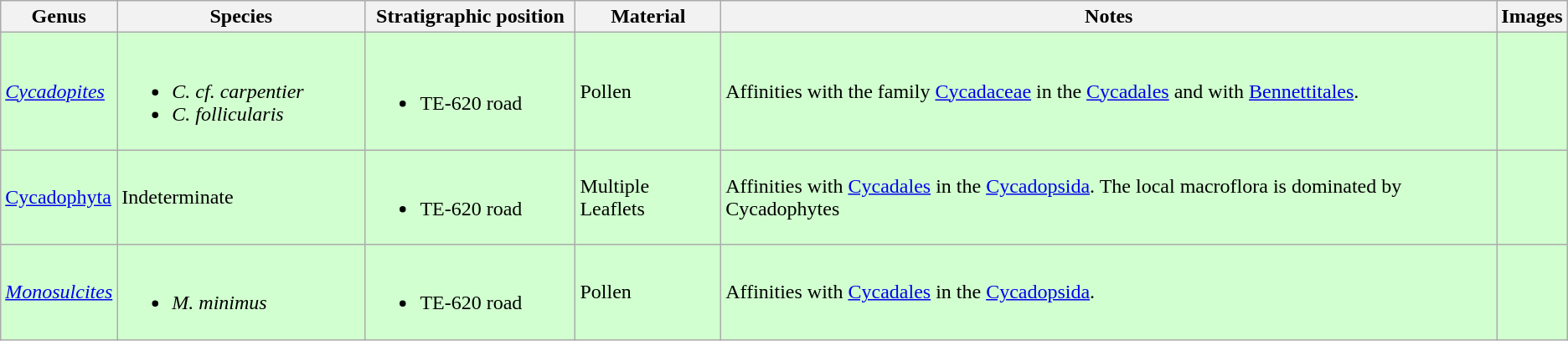<table class="wikitable">
<tr>
<th>Genus</th>
<th width="190px">Species</th>
<th width="160px">Stratigraphic position</th>
<th>Material</th>
<th>Notes</th>
<th>Images</th>
</tr>
<tr>
<td style="background:#D1FFCF;"><em><a href='#'>Cycadopites</a></em></td>
<td style="background:#D1FFCF;"><br><ul><li><em>C. cf. carpentier</em></li><li><em>C. follicularis</em></li></ul></td>
<td style="background:#D1FFCF;"><br><ul><li>TE-620 road</li></ul></td>
<td style="background:#D1FFCF;">Pollen</td>
<td style="background:#D1FFCF;">Affinities with the family <a href='#'>Cycadaceae</a> in the <a href='#'>Cycadales</a> and with <a href='#'>Bennettitales</a>.</td>
<td style="background:#D1FFCF;"></td>
</tr>
<tr>
<td style="background:#D1FFCF;"><a href='#'>Cycadophyta</a></td>
<td style="background:#D1FFCF;">Indeterminate</td>
<td style="background:#D1FFCF;"><br><ul><li>TE-620 road</li></ul></td>
<td style="background:#D1FFCF;">Multiple Leaflets</td>
<td style="background:#D1FFCF;">Affinities with <a href='#'>Cycadales</a> in the <a href='#'>Cycadopsida</a>. The local macroflora is dominated by Cycadophytes</td>
<td style="background:#D1FFCF;"></td>
</tr>
<tr>
<td style="background:#D1FFCF;"><em><a href='#'>Monosulcites</a></em></td>
<td style="background:#D1FFCF;"><br><ul><li><em>M. minimus</em></li></ul></td>
<td style="background:#D1FFCF;"><br><ul><li>TE-620 road</li></ul></td>
<td style="background:#D1FFCF;">Pollen</td>
<td style="background:#D1FFCF;">Affinities with <a href='#'>Cycadales</a> in the <a href='#'>Cycadopsida</a>.</td>
<td style="background:#D1FFCF;"></td>
</tr>
</table>
